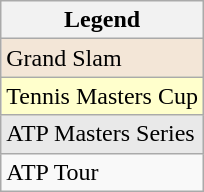<table class="wikitable sortable mw-collapsible mw-collapsed">
<tr>
<th>Legend</th>
</tr>
<tr style="background:#f3e6d7;">
<td>Grand Slam</td>
</tr>
<tr style="background:#ffffcc;">
<td>Tennis Masters Cup</td>
</tr>
<tr style="background:#e9e9e9;">
<td>ATP Masters Series</td>
</tr>
<tr>
<td>ATP Tour</td>
</tr>
</table>
